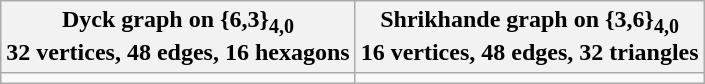<table class=wikitable>
<tr>
<th>Dyck graph on {6,3}<sub>4,0</sub><br>32 vertices, 48 edges, 16 hexagons</th>
<th>Shrikhande graph on {3,6}<sub>4,0</sub><br>16 vertices, 48 edges, 32 triangles</th>
</tr>
<tr>
<td></td>
<td></td>
</tr>
</table>
